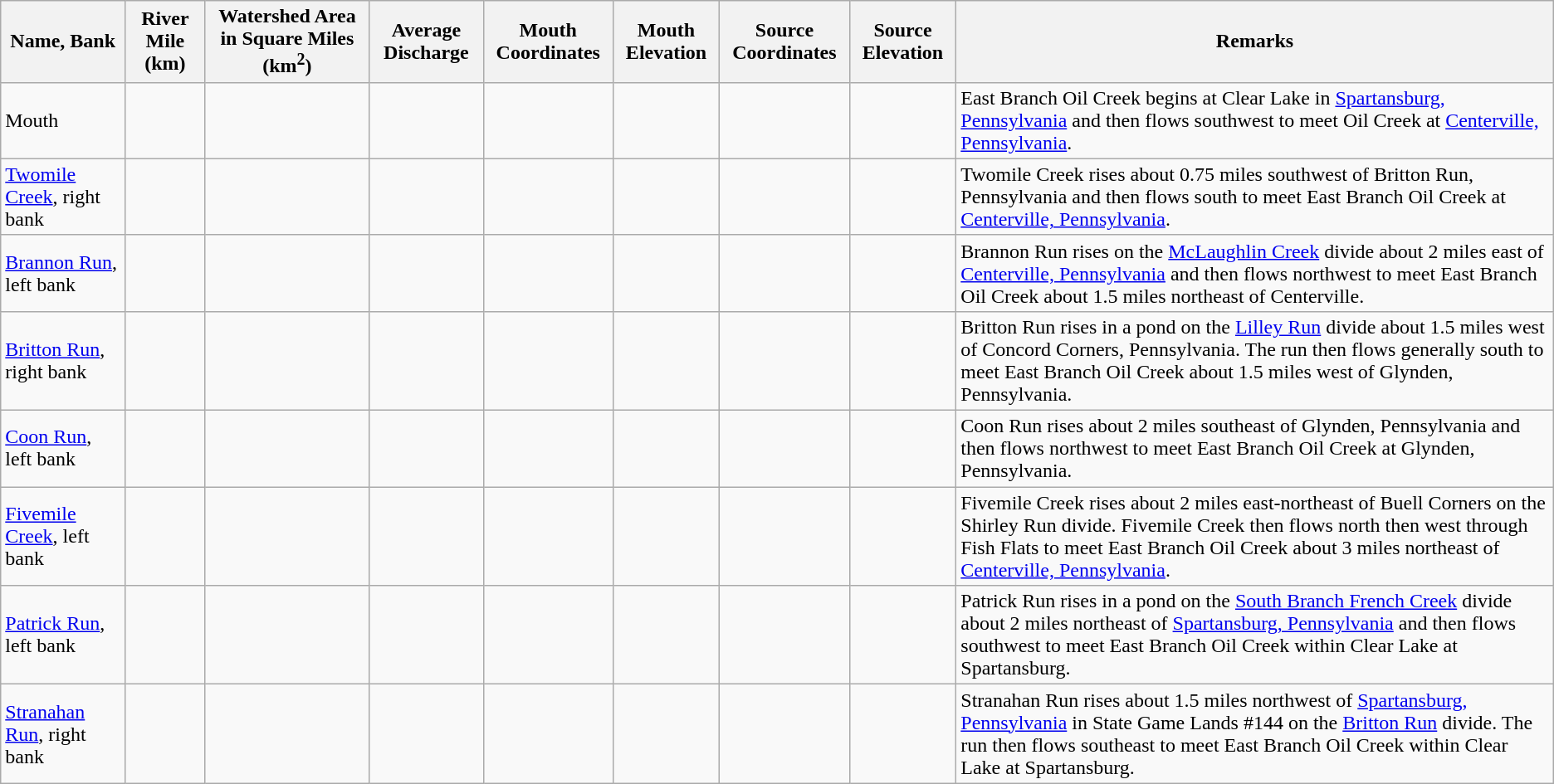<table class="wikitable">
<tr>
<th>Name, Bank</th>
<th>River Mile (km)</th>
<th>Watershed Area in Square Miles (km<sup>2</sup>)</th>
<th>Average Discharge</th>
<th>Mouth Coordinates</th>
<th>Mouth Elevation</th>
<th>Source Coordinates</th>
<th>Source Elevation</th>
<th>Remarks</th>
</tr>
<tr>
<td>Mouth</td>
<td></td>
<td></td>
<td></td>
<td></td>
<td></td>
<td></td>
<td></td>
<td>East Branch Oil Creek begins at Clear Lake in <a href='#'>Spartansburg, Pennsylvania</a> and then flows southwest to meet Oil Creek at <a href='#'>Centerville, Pennsylvania</a>.</td>
</tr>
<tr>
<td><a href='#'>Twomile Creek</a>, right bank</td>
<td></td>
<td></td>
<td></td>
<td></td>
<td></td>
<td></td>
<td></td>
<td>Twomile Creek rises about 0.75 miles southwest of Britton Run, Pennsylvania and then flows south to meet East Branch Oil Creek at <a href='#'>Centerville, Pennsylvania</a>.</td>
</tr>
<tr>
<td><a href='#'>Brannon Run</a>, left bank</td>
<td></td>
<td></td>
<td></td>
<td></td>
<td></td>
<td></td>
<td></td>
<td>Brannon Run rises on the <a href='#'>McLaughlin Creek</a> divide about 2 miles east of <a href='#'>Centerville, Pennsylvania</a> and then flows northwest to meet East Branch Oil Creek about 1.5 miles northeast of Centerville.</td>
</tr>
<tr>
<td><a href='#'>Britton Run</a>, right bank</td>
<td></td>
<td></td>
<td></td>
<td></td>
<td></td>
<td></td>
<td></td>
<td>Britton Run rises in a pond on the <a href='#'>Lilley Run</a> divide about 1.5 miles west of Concord Corners, Pennsylvania.  The run then flows generally south to meet East Branch Oil Creek about 1.5 miles west of Glynden, Pennsylvania.</td>
</tr>
<tr>
<td><a href='#'>Coon Run</a>, left bank</td>
<td></td>
<td></td>
<td></td>
<td></td>
<td></td>
<td></td>
<td></td>
<td>Coon Run rises about 2 miles southeast of Glynden, Pennsylvania and then flows northwest to meet East Branch Oil Creek at Glynden, Pennsylvania.</td>
</tr>
<tr>
<td><a href='#'>Fivemile Creek</a>, left bank</td>
<td></td>
<td></td>
<td></td>
<td></td>
<td></td>
<td></td>
<td></td>
<td>Fivemile Creek rises about 2 miles east-northeast of Buell Corners on the Shirley Run divide.  Fivemile Creek then flows north then west through Fish Flats to meet East Branch Oil Creek about 3 miles northeast of <a href='#'>Centerville, Pennsylvania</a>.</td>
</tr>
<tr>
<td><a href='#'>Patrick Run</a>, left bank</td>
<td></td>
<td></td>
<td></td>
<td></td>
<td></td>
<td></td>
<td></td>
<td>Patrick Run rises in a pond on the <a href='#'>South Branch French Creek</a> divide about 2 miles northeast of <a href='#'>Spartansburg, Pennsylvania</a> and then flows southwest to meet East Branch Oil Creek within Clear Lake at Spartansburg.</td>
</tr>
<tr>
<td><a href='#'>Stranahan Run</a>, right bank</td>
<td></td>
<td></td>
<td></td>
<td></td>
<td></td>
<td></td>
<td></td>
<td>Stranahan Run rises about 1.5 miles northwest of <a href='#'>Spartansburg, Pennsylvania</a> in State Game Lands #144 on the <a href='#'>Britton Run</a> divide.  The run then flows southeast to meet East Branch Oil Creek within Clear Lake at Spartansburg.</td>
</tr>
</table>
